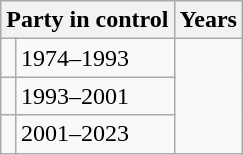<table class="wikitable">
<tr>
<th colspan="2">Party in control</th>
<th>Years</th>
</tr>
<tr>
<td></td>
<td>1974–1993</td>
</tr>
<tr>
<td></td>
<td>1993–2001</td>
</tr>
<tr>
<td></td>
<td>2001–2023</td>
</tr>
</table>
